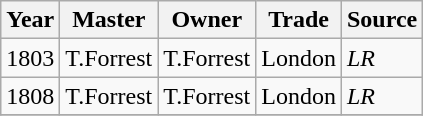<table class=" wikitable">
<tr>
<th>Year</th>
<th>Master</th>
<th>Owner</th>
<th>Trade</th>
<th>Source</th>
</tr>
<tr>
<td>1803</td>
<td>T.Forrest</td>
<td>T.Forrest</td>
<td>London</td>
<td><em>LR</em></td>
</tr>
<tr>
<td>1808</td>
<td>T.Forrest</td>
<td>T.Forrest</td>
<td>London</td>
<td><em>LR</em></td>
</tr>
<tr>
</tr>
</table>
